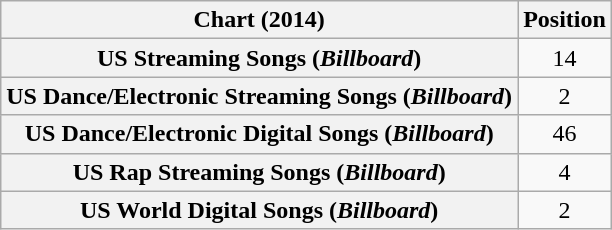<table class="wikitable plainrowheaders sortable">
<tr>
<th scope="col">Chart (2014)</th>
<th scope="col">Position</th>
</tr>
<tr>
<th scope="row">US Streaming Songs (<em>Billboard</em>)</th>
<td style="text-align:center;">14</td>
</tr>
<tr>
<th scope="row">US Dance/Electronic Streaming Songs (<em>Billboard</em>)</th>
<td style="text-align:center;">2</td>
</tr>
<tr>
<th scope="row">US Dance/Electronic Digital Songs (<em>Billboard</em>)</th>
<td style="text-align:center;">46</td>
</tr>
<tr>
<th scope="row">US Rap Streaming Songs (<em>Billboard</em>)</th>
<td style="text-align:center;">4</td>
</tr>
<tr>
<th scope="row">US World Digital Songs (<em>Billboard</em>)</th>
<td style="text-align:center;">2</td>
</tr>
</table>
